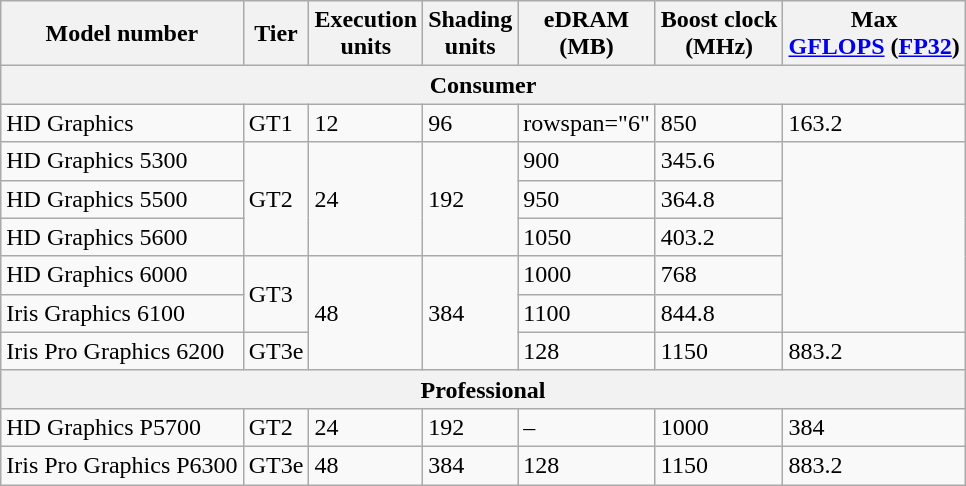<table class="wikitable">
<tr>
<th>Model number</th>
<th>Tier</th>
<th>Execution <br> units</th>
<th>Shading <br> units</th>
<th>eDRAM <br> (MB)</th>
<th>Boost clock <br> (MHz)</th>
<th>Max <br> <a href='#'>GFLOPS</a> (<a href='#'>FP32</a>)</th>
</tr>
<tr>
<th colspan=7>Consumer</th>
</tr>
<tr>
<td>HD Graphics</td>
<td>GT1</td>
<td>12</td>
<td>96</td>
<td>rowspan="6" </td>
<td>850</td>
<td>163.2</td>
</tr>
<tr>
<td>HD Graphics 5300</td>
<td rowspan="3">GT2</td>
<td rowspan="3">24</td>
<td rowspan="3">192</td>
<td>900</td>
<td>345.6</td>
</tr>
<tr>
<td>HD Graphics 5500</td>
<td>950</td>
<td>364.8</td>
</tr>
<tr>
<td>HD Graphics 5600</td>
<td>1050</td>
<td>403.2</td>
</tr>
<tr>
<td>HD Graphics 6000</td>
<td rowspan="2">GT3</td>
<td rowspan="3">48</td>
<td rowspan="3">384</td>
<td>1000</td>
<td>768</td>
</tr>
<tr>
<td>Iris Graphics 6100</td>
<td>1100</td>
<td>844.8</td>
</tr>
<tr>
<td>Iris Pro Graphics 6200</td>
<td>GT3e</td>
<td>128</td>
<td>1150</td>
<td>883.2</td>
</tr>
<tr>
<th colspan=7>Professional</th>
</tr>
<tr>
<td>HD Graphics P5700</td>
<td>GT2</td>
<td>24</td>
<td>192</td>
<td>–</td>
<td>1000</td>
<td>384</td>
</tr>
<tr>
<td>Iris Pro Graphics P6300</td>
<td>GT3e</td>
<td>48</td>
<td>384</td>
<td>128</td>
<td>1150</td>
<td>883.2</td>
</tr>
</table>
